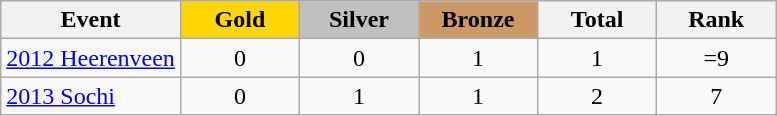<table class="wikitable sortable" border="1" style="text-align:center; font-size:100%;">
<tr>
<th style="width:15:em;">Event</th>
<td style="background:gold; width:4.5em; font-weight:bold;">Gold</td>
<td style="background:silver; width:4.5em; font-weight:bold;">Silver</td>
<td style="background:#cc9966; width:4.5em; font-weight:bold;">Bronze</td>
<th style="width:4.5em;">Total</th>
<th style="width:4.5em;">Rank</th>
</tr>
<tr>
<td align=left><a href='#'>2012 Heerenveen</a></td>
<td>0</td>
<td>0</td>
<td>1</td>
<td>1</td>
<td>=9</td>
</tr>
<tr>
<td align=left><a href='#'>2013 Sochi</a></td>
<td>0</td>
<td>1</td>
<td>1</td>
<td>2</td>
<td>7</td>
</tr>
</table>
